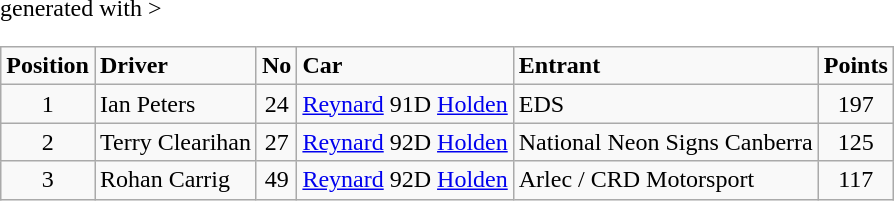<table class="wikitable" <hiddentext>generated with >
<tr style="font-weight:bold">
<td height="14" align="center">Position</td>
<td>Driver</td>
<td align="center">No</td>
<td>Car</td>
<td>Entrant</td>
<td align="center">Points</td>
</tr>
<tr>
<td height="14" align="center">1</td>
<td>Ian Peters</td>
<td align="center">24</td>
<td><a href='#'>Reynard</a> 91D <a href='#'>Holden</a></td>
<td>EDS</td>
<td align="center">197</td>
</tr>
<tr>
<td height="14" align="center">2</td>
<td>Terry Clearihan</td>
<td align="center">27</td>
<td><a href='#'>Reynard</a> 92D <a href='#'>Holden</a></td>
<td>National Neon Signs Canberra</td>
<td align="center">125</td>
</tr>
<tr>
<td height="14" align="center">3</td>
<td>Rohan Carrig</td>
<td align="center">49</td>
<td><a href='#'>Reynard</a> 92D <a href='#'>Holden</a></td>
<td>Arlec / CRD Motorsport</td>
<td align="center">117</td>
</tr>
</table>
